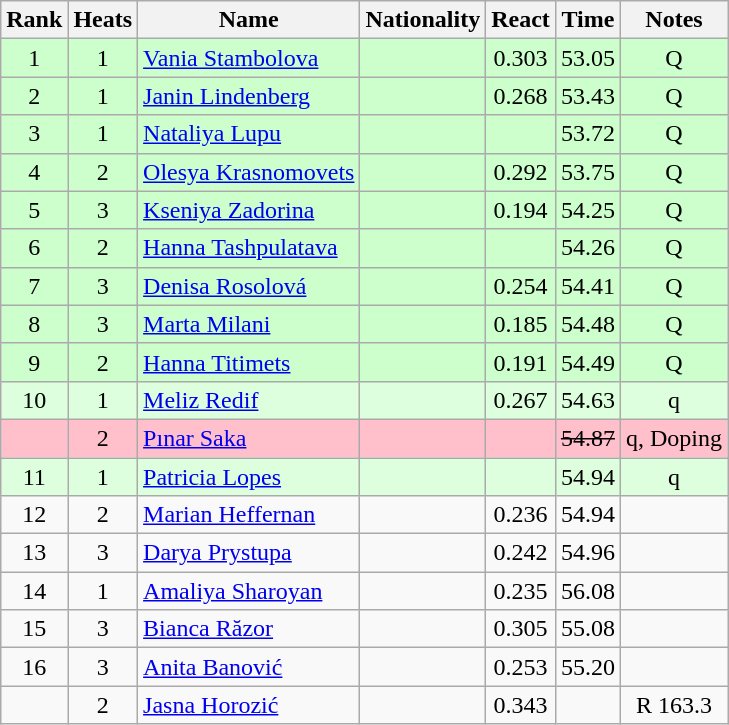<table class="wikitable sortable" style="text-align:center">
<tr>
<th>Rank</th>
<th>Heats</th>
<th>Name</th>
<th>Nationality</th>
<th>React</th>
<th>Time</th>
<th>Notes</th>
</tr>
<tr bgcolor=ccffcc>
<td>1</td>
<td>1</td>
<td align=left><a href='#'>Vania Stambolova</a></td>
<td align=left></td>
<td>0.303</td>
<td>53.05</td>
<td>Q</td>
</tr>
<tr bgcolor=ccffcc>
<td>2</td>
<td>1</td>
<td align=left><a href='#'>Janin Lindenberg</a></td>
<td align=left></td>
<td>0.268</td>
<td>53.43</td>
<td>Q</td>
</tr>
<tr bgcolor=ccffcc>
<td>3</td>
<td>1</td>
<td align=left><a href='#'>Nataliya Lupu</a></td>
<td align=left></td>
<td></td>
<td>53.72</td>
<td>Q</td>
</tr>
<tr bgcolor=ccffcc>
<td>4</td>
<td>2</td>
<td align=left><a href='#'>Olesya Krasnomovets</a></td>
<td align=left></td>
<td>0.292</td>
<td>53.75</td>
<td>Q</td>
</tr>
<tr bgcolor=ccffcc>
<td>5</td>
<td>3</td>
<td align=left><a href='#'>Kseniya Zadorina</a></td>
<td align=left></td>
<td>0.194</td>
<td>54.25</td>
<td>Q</td>
</tr>
<tr bgcolor=ccffcc>
<td>6</td>
<td>2</td>
<td align=left><a href='#'>Hanna Tashpulatava</a></td>
<td align=left></td>
<td></td>
<td>54.26</td>
<td>Q</td>
</tr>
<tr bgcolor=ccffcc>
<td>7</td>
<td>3</td>
<td align=left><a href='#'>Denisa Rosolová</a></td>
<td align=left></td>
<td>0.254</td>
<td>54.41</td>
<td>Q</td>
</tr>
<tr bgcolor=ccffcc>
<td>8</td>
<td>3</td>
<td align=left><a href='#'>Marta Milani</a></td>
<td align=left></td>
<td>0.185</td>
<td>54.48</td>
<td>Q</td>
</tr>
<tr bgcolor=ccffcc>
<td>9</td>
<td>2</td>
<td align=left><a href='#'>Hanna Titimets</a></td>
<td align=left></td>
<td>0.191</td>
<td>54.49</td>
<td>Q</td>
</tr>
<tr bgcolor=ddffdd>
<td>10</td>
<td>1</td>
<td align=left><a href='#'>Meliz Redif</a></td>
<td align=left></td>
<td>0.267</td>
<td>54.63</td>
<td>q</td>
</tr>
<tr bgcolor=pink>
<td></td>
<td>2</td>
<td align=left><a href='#'>Pınar Saka</a></td>
<td align=left></td>
<td></td>
<td><s>54.87 </s></td>
<td>q, Doping</td>
</tr>
<tr bgcolor=ddffdd>
<td>11</td>
<td>1</td>
<td align=left><a href='#'>Patricia Lopes</a></td>
<td align=left></td>
<td></td>
<td>54.94</td>
<td>q</td>
</tr>
<tr>
<td>12</td>
<td>2</td>
<td align=left><a href='#'>Marian Heffernan</a></td>
<td align=left></td>
<td>0.236</td>
<td>54.94</td>
<td></td>
</tr>
<tr>
<td>13</td>
<td>3</td>
<td align=left><a href='#'>Darya Prystupa</a></td>
<td align=left></td>
<td>0.242</td>
<td>54.96</td>
<td></td>
</tr>
<tr>
<td>14</td>
<td>1</td>
<td align=left><a href='#'>Amaliya Sharoyan</a></td>
<td align=left></td>
<td>0.235</td>
<td>56.08</td>
<td></td>
</tr>
<tr>
<td>15</td>
<td>3</td>
<td align=left><a href='#'>Bianca Răzor</a></td>
<td align=left></td>
<td>0.305</td>
<td>55.08</td>
<td></td>
</tr>
<tr>
<td>16</td>
<td>3</td>
<td align=left><a href='#'>Anita Banović</a></td>
<td align=left></td>
<td>0.253</td>
<td>55.20</td>
<td></td>
</tr>
<tr>
<td></td>
<td>2</td>
<td align=left><a href='#'>Jasna Horozić</a></td>
<td align=left></td>
<td>0.343</td>
<td></td>
<td>R 163.3</td>
</tr>
</table>
